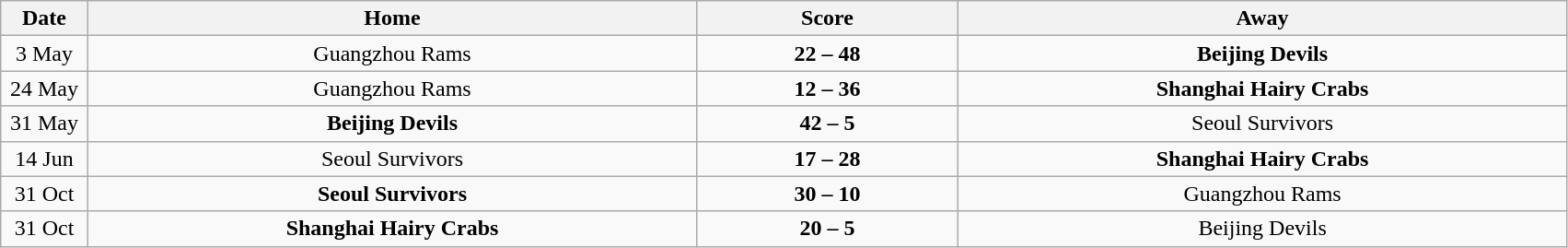<table class="wikitable" style="text-align: center;">
<tr>
<th width=5%>Date</th>
<th width=35%>Home</th>
<th width=15%>Score</th>
<th width=35%>Away</th>
</tr>
<tr>
<td>3 May</td>
<td> Guangzhou Rams</td>
<td><strong>22 – 48</strong></td>
<td> <strong>Beijing Devils</strong></td>
</tr>
<tr>
<td>24 May</td>
<td> Guangzhou Rams</td>
<td><strong>12 – 36</strong></td>
<td> <strong>Shanghai Hairy Crabs</strong></td>
</tr>
<tr>
<td>31 May</td>
<td> <strong>Beijing Devils</strong></td>
<td><strong>42 – 5</strong></td>
<td> Seoul Survivors</td>
</tr>
<tr>
<td>14 Jun</td>
<td> Seoul Survivors</td>
<td><strong>17 – 28</strong></td>
<td> <strong>Shanghai Hairy Crabs</strong></td>
</tr>
<tr>
<td>31 Oct</td>
<td> <strong>Seoul Survivors</strong></td>
<td><strong>30 – 10</strong></td>
<td> Guangzhou Rams</td>
</tr>
<tr>
<td>31 Oct</td>
<td> <strong>Shanghai Hairy Crabs</strong></td>
<td><strong>20 – 5</strong></td>
<td> Beijing Devils</td>
</tr>
</table>
